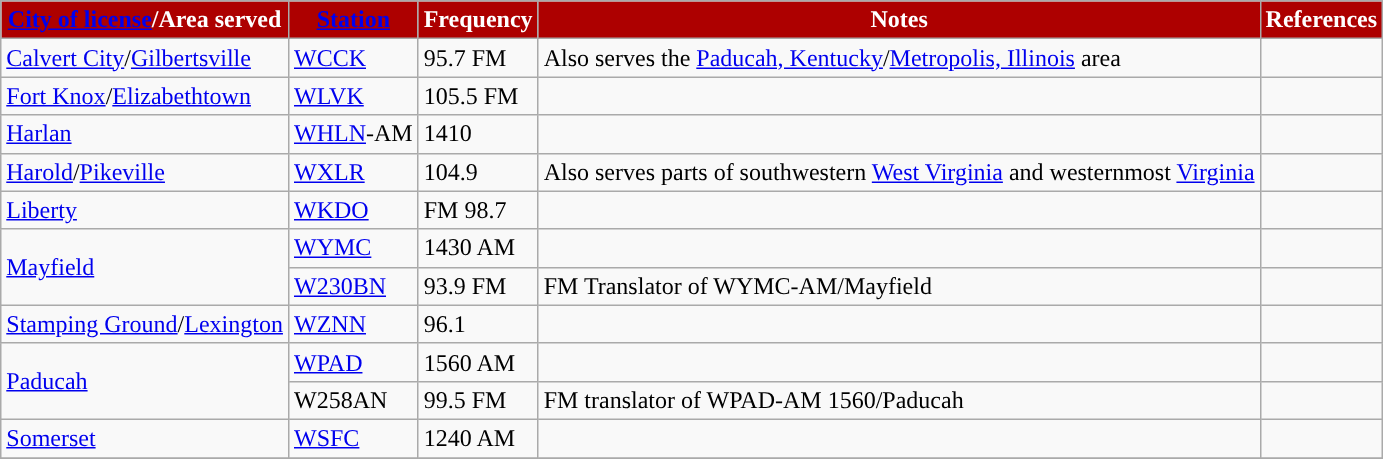<table class="wikitable">
<tr>
<th style="background:#AD0000; color:#FFFFFF; "><a href='#'>City of license</a>/Area served</th>
<th style="background:#AD0000; color:#FFFFFF; "><a href='#'>Station</a></th>
<th style="background:#AD0000; color:#FFFFFF; ">Frequency</th>
<th style="background:#AD0000; color:#FFFFFF; ">Notes</th>
<th style="background:#AD0000; color:#FFFFFF; ">References</th>
</tr>
<tr>
<td><a href='#'>Calvert City</a>/<a href='#'>Gilbertsville</a></td>
<td><a href='#'>WCCK</a></td>
<td>95.7 FM</td>
<td>Also serves the <a href='#'>Paducah, Kentucky</a>/<a href='#'>Metropolis, Illinois</a> area</td>
<td></td>
</tr>
<tr>
<td><a href='#'>Fort Knox</a>/<a href='#'>Elizabethtown</a></td>
<td><a href='#'>WLVK</a></td>
<td>105.5 FM</td>
<td></td>
<td></td>
</tr>
<tr>
<td><a href='#'>Harlan</a></td>
<td><a href='#'>WHLN</a>-AM</td>
<td>1410</td>
<td></td>
<td></td>
</tr>
<tr>
<td><a href='#'>Harold</a>/<a href='#'>Pikeville</a></td>
<td><a href='#'>WXLR</a></td>
<td>104.9</td>
<td>Also serves parts of southwestern <a href='#'>West Virginia</a> and westernmost <a href='#'>Virginia</a></td>
<td></td>
</tr>
<tr>
<td><a href='#'>Liberty</a></td>
<td><a href='#'>WKDO</a></td>
<td>FM 98.7</td>
<td></td>
</tr>
<tr>
<td rowspan=2><a href='#'>Mayfield</a></td>
<td><a href='#'>WYMC</a></td>
<td>1430 AM</td>
<td></td>
<td></td>
</tr>
<tr>
<td><a href='#'>W230BN</a></td>
<td>93.9 FM</td>
<td>FM Translator of WYMC-AM/Mayfield</td>
<td></td>
</tr>
<tr>
<td><a href='#'>Stamping Ground</a>/<a href='#'>Lexington</a></td>
<td><a href='#'>WZNN</a></td>
<td>96.1</td>
<td></td>
<td></td>
</tr>
<tr>
<td rowspan=2><a href='#'>Paducah</a></td>
<td><a href='#'>WPAD</a></td>
<td>1560 AM</td>
<td></td>
<td></td>
</tr>
<tr>
<td>W258AN</td>
<td>99.5 FM</td>
<td>FM translator of WPAD-AM 1560/Paducah</td>
<td></td>
</tr>
<tr>
<td><a href='#'>Somerset</a></td>
<td><a href='#'>WSFC</a></td>
<td>1240 AM</td>
<td></td>
<td></td>
</tr>
<tr>
</tr>
</table>
